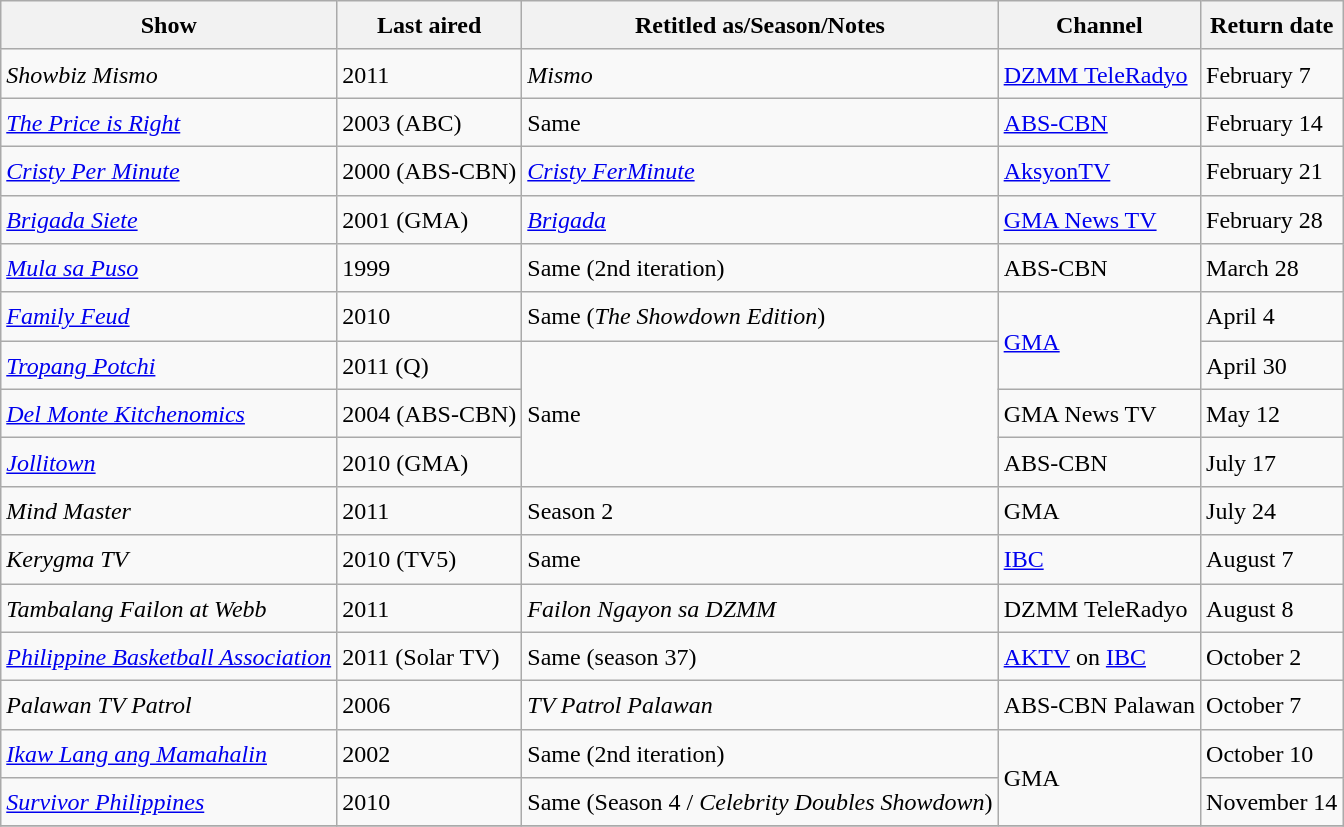<table class="wikitable" style="text-align:left; line-height:25px; width:auto;">
<tr>
<th>Show</th>
<th>Last aired</th>
<th>Retitled as/Season/Notes</th>
<th>Channel</th>
<th>Return date</th>
</tr>
<tr>
<td><em>Showbiz Mismo</em></td>
<td>2011</td>
<td><em>Mismo</em></td>
<td><a href='#'>DZMM TeleRadyo</a></td>
<td>February 7</td>
</tr>
<tr>
<td><em><a href='#'>The Price is Right</a></em></td>
<td>2003 (ABC)</td>
<td>Same</td>
<td><a href='#'>ABS-CBN</a></td>
<td>February 14</td>
</tr>
<tr>
<td><em><a href='#'>Cristy Per Minute</a></em></td>
<td>2000 (ABS-CBN)</td>
<td><em><a href='#'>Cristy FerMinute</a></em></td>
<td><a href='#'>AksyonTV</a></td>
<td>February 21</td>
</tr>
<tr>
<td><em><a href='#'>Brigada Siete</a></em></td>
<td>2001 (GMA)</td>
<td><em><a href='#'>Brigada</a></em></td>
<td><a href='#'>GMA News TV</a></td>
<td>February 28</td>
</tr>
<tr>
<td><em><a href='#'>Mula sa Puso</a></em></td>
<td>1999</td>
<td>Same (2nd iteration)</td>
<td>ABS-CBN</td>
<td>March 28</td>
</tr>
<tr>
<td><em><a href='#'>Family Feud</a></em></td>
<td>2010</td>
<td>Same (<em>The Showdown Edition</em>)</td>
<td rowspan="2"><a href='#'>GMA</a></td>
<td>April 4</td>
</tr>
<tr>
<td><em><a href='#'>Tropang Potchi</a></em></td>
<td>2011 (Q)</td>
<td rowspan="3">Same</td>
<td>April 30</td>
</tr>
<tr>
<td><em><a href='#'>Del Monte Kitchenomics</a></em></td>
<td>2004 (ABS-CBN)</td>
<td>GMA News TV</td>
<td>May 12</td>
</tr>
<tr>
<td><em><a href='#'>Jollitown</a></em></td>
<td>2010 (GMA)</td>
<td>ABS-CBN</td>
<td>July 17</td>
</tr>
<tr>
<td><em>Mind Master</em></td>
<td>2011</td>
<td>Season 2</td>
<td>GMA</td>
<td>July 24</td>
</tr>
<tr>
<td><em>Kerygma TV</em></td>
<td>2010 (TV5)</td>
<td>Same</td>
<td><a href='#'>IBC</a></td>
<td>August 7</td>
</tr>
<tr>
<td><em>Tambalang Failon at Webb</em></td>
<td>2011</td>
<td><em>Failon Ngayon sa DZMM</em></td>
<td>DZMM TeleRadyo</td>
<td>August 8</td>
</tr>
<tr>
<td><em><a href='#'>Philippine Basketball Association</a></em></td>
<td>2011 (Solar TV)</td>
<td>Same (season 37)</td>
<td><a href='#'>AKTV</a> on <a href='#'>IBC</a></td>
<td>October 2</td>
</tr>
<tr>
<td><em>Palawan TV Patrol</em></td>
<td>2006</td>
<td><em>TV Patrol Palawan</em></td>
<td>ABS-CBN Palawan</td>
<td>October 7</td>
</tr>
<tr>
<td><em><a href='#'>Ikaw Lang ang Mamahalin</a></em></td>
<td>2002</td>
<td>Same (2nd iteration)</td>
<td rowspan="2">GMA</td>
<td>October 10</td>
</tr>
<tr>
<td><em><a href='#'>Survivor Philippines</a></em></td>
<td>2010</td>
<td>Same (Season 4 / <em>Celebrity Doubles Showdown</em>)</td>
<td>November 14</td>
</tr>
<tr>
</tr>
</table>
